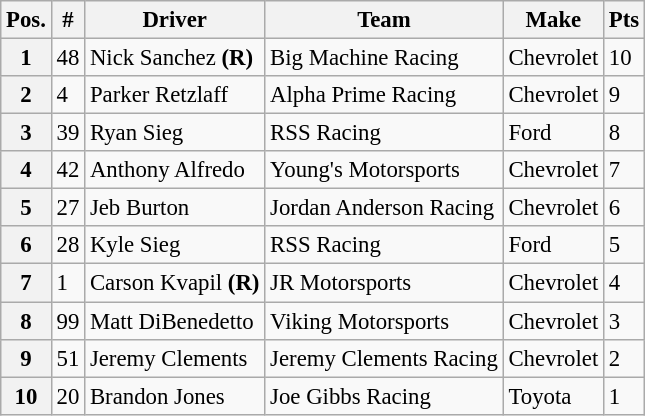<table class="wikitable" style="font-size:95%">
<tr>
<th>Pos.</th>
<th>#</th>
<th>Driver</th>
<th>Team</th>
<th>Make</th>
<th>Pts</th>
</tr>
<tr>
<th>1</th>
<td>48</td>
<td>Nick Sanchez <strong>(R)</strong></td>
<td>Big Machine Racing</td>
<td>Chevrolet</td>
<td>10</td>
</tr>
<tr>
<th>2</th>
<td>4</td>
<td>Parker Retzlaff</td>
<td>Alpha Prime Racing</td>
<td>Chevrolet</td>
<td>9</td>
</tr>
<tr>
<th>3</th>
<td>39</td>
<td>Ryan Sieg</td>
<td>RSS Racing</td>
<td>Ford</td>
<td>8</td>
</tr>
<tr>
<th>4</th>
<td>42</td>
<td>Anthony Alfredo</td>
<td>Young's Motorsports</td>
<td>Chevrolet</td>
<td>7</td>
</tr>
<tr>
<th>5</th>
<td>27</td>
<td>Jeb Burton</td>
<td>Jordan Anderson Racing</td>
<td>Chevrolet</td>
<td>6</td>
</tr>
<tr>
<th>6</th>
<td>28</td>
<td>Kyle Sieg</td>
<td>RSS Racing</td>
<td>Ford</td>
<td>5</td>
</tr>
<tr>
<th>7</th>
<td>1</td>
<td>Carson Kvapil <strong>(R)</strong></td>
<td>JR Motorsports</td>
<td>Chevrolet</td>
<td>4</td>
</tr>
<tr>
<th>8</th>
<td>99</td>
<td>Matt DiBenedetto</td>
<td>Viking Motorsports</td>
<td>Chevrolet</td>
<td>3</td>
</tr>
<tr>
<th>9</th>
<td>51</td>
<td>Jeremy Clements</td>
<td>Jeremy Clements Racing</td>
<td>Chevrolet</td>
<td>2</td>
</tr>
<tr>
<th>10</th>
<td>20</td>
<td>Brandon Jones</td>
<td>Joe Gibbs Racing</td>
<td>Toyota</td>
<td>1</td>
</tr>
</table>
